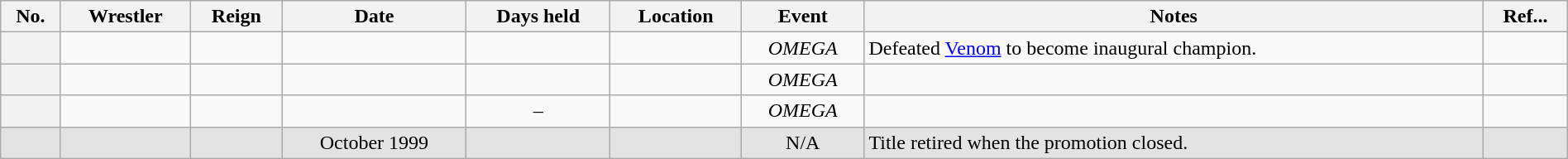<table class="wikitable sortable" width=100% style="text-align: center">
<tr>
<th>No.</th>
<th>Wrestler</th>
<th>Reign</th>
<th>Date</th>
<th>Days held</th>
<th>Location</th>
<th>Event</th>
<th>Notes</th>
<th>Ref...</th>
</tr>
<tr>
<th></th>
<td></td>
<td></td>
<td></td>
<td></td>
<td></td>
<td><em>OMEGA</em></td>
<td align="left">Defeated <a href='#'>Venom</a> to become inaugural champion.</td>
<td></td>
</tr>
<tr>
<th></th>
<td></td>
<td></td>
<td></td>
<td></td>
<td></td>
<td><em>OMEGA</em></td>
<td></td>
<td></td>
</tr>
<tr>
<th></th>
<td></td>
<td></td>
<td></td>
<td> – </td>
<td></td>
<td><em>OMEGA</em></td>
<td></td>
<td></td>
</tr>
<tr style="background:#e3e3e3">
<td></td>
<td></td>
<td></td>
<td>October 1999</td>
<td></td>
<td></td>
<td>N/A</td>
<td align="left">Title retired when the promotion closed.</td>
<td></td>
</tr>
</table>
